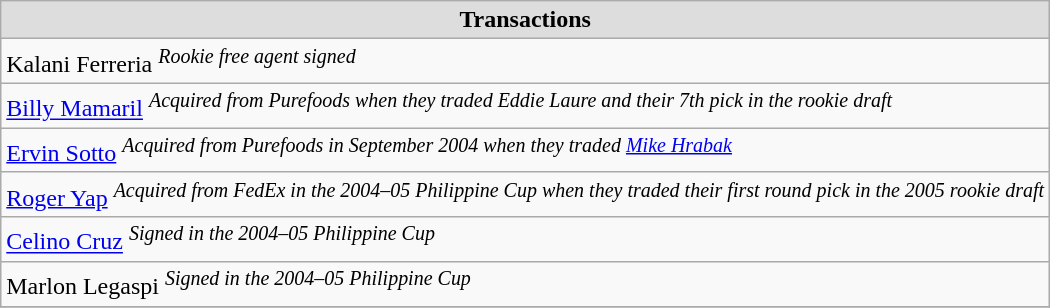<table class="wikitable">
<tr>
<th style="background:#dddddd;">Transactions</th>
</tr>
<tr>
<td>Kalani Ferreria <sup><em>Rookie free agent signed</em></sup></td>
</tr>
<tr>
<td><a href='#'>Billy Mamaril</a> <sup><em>Acquired from Purefoods when they traded Eddie Laure and their 7th pick in the rookie draft</em></sup></td>
</tr>
<tr>
<td><a href='#'>Ervin Sotto</a> <sup><em>Acquired from Purefoods in September 2004 when they traded <a href='#'>Mike Hrabak</a></em></sup></td>
</tr>
<tr>
<td><a href='#'>Roger Yap</a> <sup><em>Acquired from FedEx in the 2004–05 Philippine Cup when they traded their first round pick in the 2005 rookie draft</em></sup> </td>
</tr>
<tr>
<td><a href='#'>Celino Cruz</a> <sup><em>Signed in the 2004–05 Philippine Cup</em></sup></td>
</tr>
<tr>
<td>Marlon Legaspi <sup><em>Signed in the 2004–05 Philippine Cup</em></sup></td>
</tr>
<tr>
</tr>
</table>
